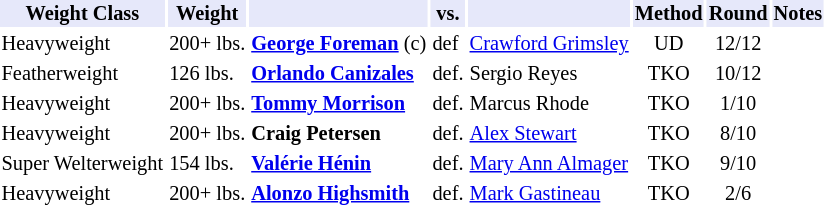<table class="toccolours" style="font-size: 85%;">
<tr>
<th style="background:#e6e8fa; color:#000; text-align:center;">Weight Class</th>
<th style="background:#e6e8fa; color:#000; text-align:center;">Weight</th>
<th style="background:#e6e8fa; color:#000; text-align:center;"></th>
<th style="background:#e6e8fa; color:#000; text-align:center;">vs.</th>
<th style="background:#e6e8fa; color:#000; text-align:center;"></th>
<th style="background:#e6e8fa; color:#000; text-align:center;">Method</th>
<th style="background:#e6e8fa; color:#000; text-align:center;">Round</th>
<th style="background:#e6e8fa; color:#000; text-align:center;">Notes</th>
</tr>
<tr>
<td>Heavyweight</td>
<td>200+ lbs.</td>
<td><strong><a href='#'>George Foreman</a></strong> (c)</td>
<td>def</td>
<td><a href='#'>Crawford Grimsley</a></td>
<td align=center>UD</td>
<td align=center>12/12</td>
<td></td>
</tr>
<tr>
<td>Featherweight</td>
<td>126 lbs.</td>
<td><strong><a href='#'>Orlando Canizales</a></strong></td>
<td>def.</td>
<td>Sergio Reyes</td>
<td align=center>TKO</td>
<td align=center>10/12</td>
<td></td>
</tr>
<tr>
<td>Heavyweight</td>
<td>200+ lbs.</td>
<td><strong><a href='#'>Tommy Morrison</a></strong></td>
<td>def.</td>
<td>Marcus Rhode</td>
<td align=center>TKO</td>
<td align=center>1/10</td>
</tr>
<tr>
<td>Heavyweight</td>
<td>200+ lbs.</td>
<td><strong>Craig Petersen</strong></td>
<td>def.</td>
<td><a href='#'>Alex Stewart</a></td>
<td align=center>TKO</td>
<td align=center>8/10</td>
</tr>
<tr>
<td>Super Welterweight</td>
<td>154 lbs.</td>
<td><strong><a href='#'>Valérie Hénin</a></strong></td>
<td>def.</td>
<td><a href='#'>Mary Ann Almager</a></td>
<td align=center>TKO</td>
<td align=center>9/10</td>
</tr>
<tr>
<td>Heavyweight</td>
<td>200+ lbs.</td>
<td><strong><a href='#'>Alonzo Highsmith</a></strong></td>
<td>def.</td>
<td><a href='#'>Mark Gastineau</a></td>
<td align=center>TKO</td>
<td align=center>2/6</td>
</tr>
</table>
